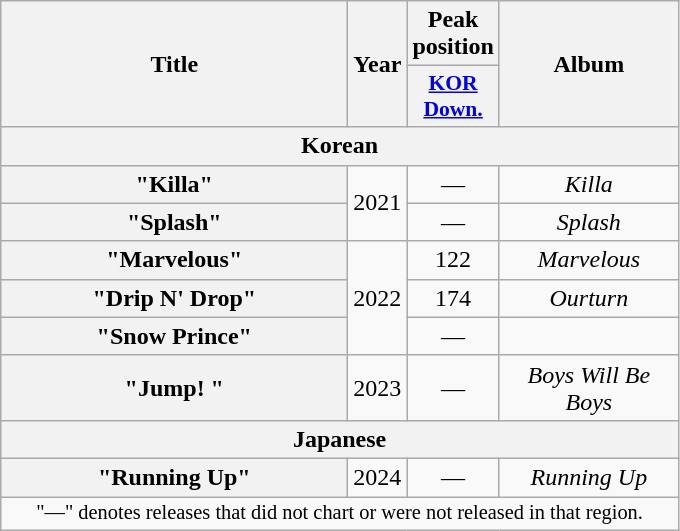<table class="wikitable plainrowheaders" style="text-align:center">
<tr>
<th scope="col" rowspan="2" style="width:14em">Title</th>
<th scope="col" rowspan="2" style="width:2em">Year</th>
<th scope="col">Peak position</th>
<th scope="col" rowspan="2" style="width:7em">Album</th>
</tr>
<tr>
<th scope="col" style="width:3em;font-size:90%"><a href='#'>KOR<br>Down.</a><br></th>
</tr>
<tr>
<th colspan="4">Korean</th>
</tr>
<tr>
<th scope="row">"Killa"</th>
<td rowspan="2">2021</td>
<td>—</td>
<td><em>Killa</em></td>
</tr>
<tr>
<th scope="row">"Splash"</th>
<td>—</td>
<td><em>Splash</em></td>
</tr>
<tr>
<th scope="row">"Marvelous"</th>
<td rowspan="3">2022</td>
<td>122</td>
<td><em>Marvelous</em></td>
</tr>
<tr>
<th scope="row">"Drip N' Drop"</th>
<td>174</td>
<td><em>Ourturn</em></td>
</tr>
<tr>
<th scope="row">"Snow Prince"</th>
<td>—</td>
<td></td>
</tr>
<tr>
<th scope="row">"Jump! "</th>
<td>2023</td>
<td>—</td>
<td><em>Boys Will Be Boys</em></td>
</tr>
<tr>
<th colspan="4">Japanese</th>
</tr>
<tr>
<th scope="row">"Running Up"</th>
<td>2024</td>
<td>—</td>
<td><em>Running Up</em></td>
</tr>
<tr>
<td colspan="4" style="font-size:85%">"—" denotes releases that did not chart or were not released in that region.</td>
</tr>
</table>
